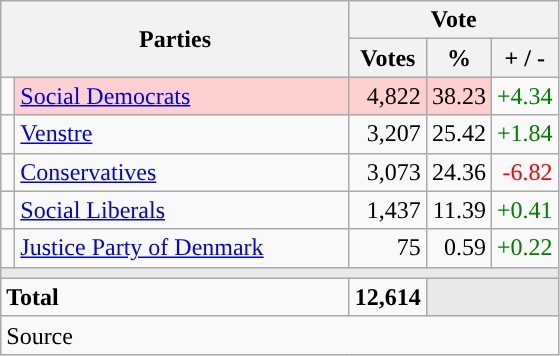<table class="wikitable" style="text-align:right;">
<tr>
<th style="text-align:centre;" rowspan="2" colspan="2" width="225">Parties</th>
<th colspan="3">Vote</th>
</tr>
<tr>
<th width="15">Votes</th>
<th width="15">%</th>
<th width="15">+ / -</th>
</tr>
<tr>
<td width="2" style="color:inherit;background:"></td>
<td bgcolor=#fbd0ce  align="left"><a href='#'>Social Democrats</a></td>
<td bgcolor=#fbd0ce>4,822</td>
<td bgcolor=#fbd0ce>38.23</td>
<td style=color:green;>+4.34</td>
</tr>
<tr>
<td width="2" style="color:inherit;background:"></td>
<td align="left"><a href='#'>Venstre</a></td>
<td>3,207</td>
<td>25.42</td>
<td style=color:green;>+1.84</td>
</tr>
<tr>
<td width="2" style="color:inherit;background:"></td>
<td align="left"><a href='#'>Conservatives</a></td>
<td>3,073</td>
<td>24.36</td>
<td style=color:red;>-6.82</td>
</tr>
<tr>
<td width="2" style="color:inherit;background:"></td>
<td align="left"><a href='#'>Social Liberals</a></td>
<td>1,437</td>
<td>11.39</td>
<td style=color:green;>+0.41</td>
</tr>
<tr>
<td width="2" style="color:inherit;background:"></td>
<td align="left"><a href='#'>Justice Party of Denmark</a></td>
<td>75</td>
<td>0.59</td>
<td style=color:green;>+0.22</td>
</tr>
<tr>
<td colspan="7" bgcolor="#E9E9E9"></td>
</tr>
<tr>
<td align="left" colspan="2"><strong>Total</strong></td>
<td><strong>12,614</strong></td>
<td bgcolor="#E9E9E9" colspan="2"></td>
</tr>
<tr>
<td align="left" colspan="6">Source</td>
</tr>
</table>
